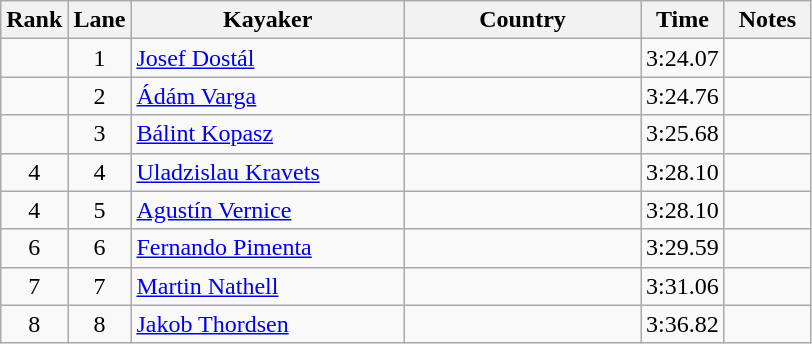<table class="wikitable sortable" style="text-align:center;">
<tr>
<th width=30>Rank</th>
<th width=30>Lane</th>
<th width=175>Kayaker</th>
<th width=150>Country</th>
<th width=30>Time</th>
<th width=50>Notes</th>
</tr>
<tr>
<td></td>
<td>1</td>
<td align=left><a href='#'>Josef Dostál</a></td>
<td align=left></td>
<td>3:24.07</td>
<td></td>
</tr>
<tr>
<td></td>
<td>2</td>
<td align=left><a href='#'>Ádám Varga</a></td>
<td align=left></td>
<td>3:24.76</td>
<td></td>
</tr>
<tr>
<td></td>
<td>3</td>
<td align=left><a href='#'>Bálint Kopasz</a></td>
<td align=left></td>
<td>3:25.68</td>
<td></td>
</tr>
<tr>
<td>4</td>
<td>4</td>
<td align=left><a href='#'>Uladzislau Kravets</a></td>
<td align=left></td>
<td>3:28.10</td>
<td></td>
</tr>
<tr>
<td>4</td>
<td>5</td>
<td align=left><a href='#'>Agustín Vernice</a></td>
<td align=left></td>
<td>3:28.10</td>
<td></td>
</tr>
<tr>
<td>6</td>
<td>6</td>
<td align=left><a href='#'>Fernando Pimenta</a></td>
<td align=left></td>
<td>3:29.59</td>
<td></td>
</tr>
<tr>
<td>7</td>
<td>7</td>
<td align=left><a href='#'>Martin Nathell</a></td>
<td align=left></td>
<td>3:31.06</td>
<td></td>
</tr>
<tr>
<td>8</td>
<td>8</td>
<td align=left><a href='#'>Jakob Thordsen</a></td>
<td align=left></td>
<td>3:36.82</td>
<td></td>
</tr>
</table>
